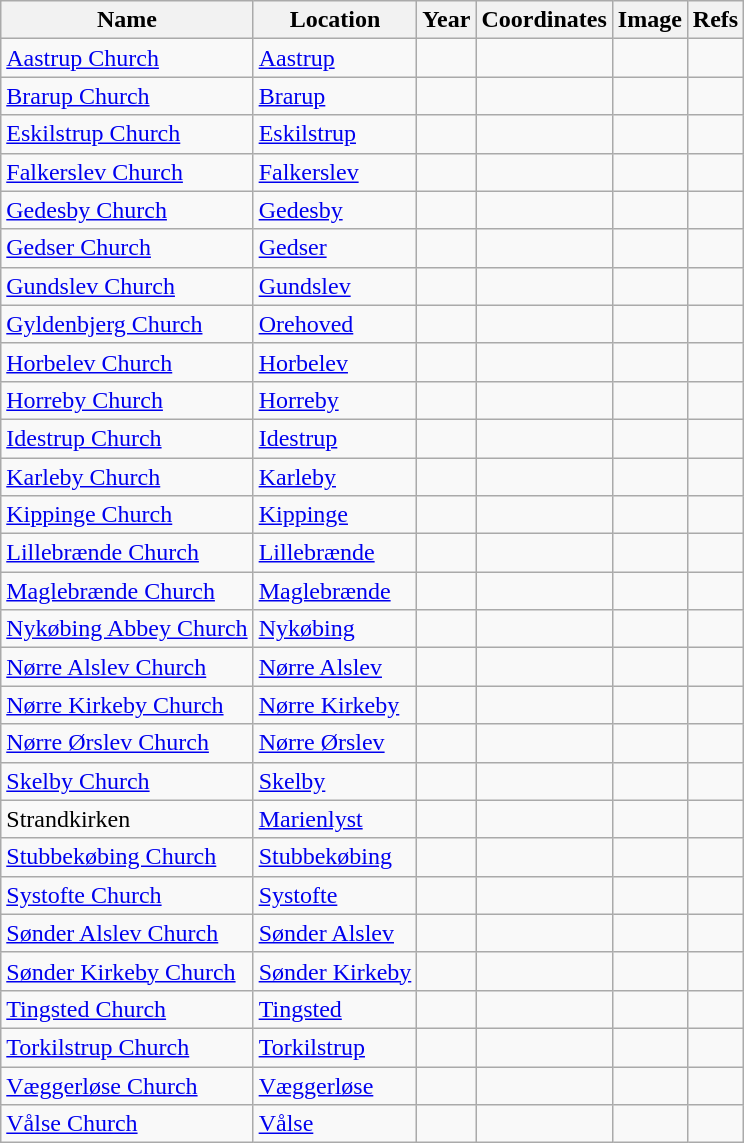<table class="wikitable sortable">
<tr>
<th>Name</th>
<th>Location</th>
<th>Year</th>
<th>Coordinates</th>
<th>Image</th>
<th>Refs</th>
</tr>
<tr>
<td><a href='#'>Aastrup Church</a></td>
<td><a href='#'>Aastrup</a></td>
<td></td>
<td></td>
<td></td>
<td></td>
</tr>
<tr>
<td><a href='#'>Brarup Church</a></td>
<td><a href='#'>Brarup</a></td>
<td></td>
<td></td>
<td></td>
<td></td>
</tr>
<tr>
<td><a href='#'>Eskilstrup Church</a></td>
<td><a href='#'>Eskilstrup</a></td>
<td></td>
<td></td>
<td></td>
<td></td>
</tr>
<tr>
<td><a href='#'>Falkerslev Church</a></td>
<td><a href='#'>Falkerslev</a></td>
<td></td>
<td></td>
<td></td>
<td></td>
</tr>
<tr>
<td><a href='#'>Gedesby Church</a></td>
<td><a href='#'>Gedesby</a></td>
<td></td>
<td></td>
<td></td>
<td></td>
</tr>
<tr>
<td><a href='#'>Gedser Church</a></td>
<td><a href='#'>Gedser</a></td>
<td></td>
<td></td>
<td></td>
<td></td>
</tr>
<tr>
<td><a href='#'>Gundslev Church</a></td>
<td><a href='#'>Gundslev</a></td>
<td></td>
<td></td>
<td></td>
<td></td>
</tr>
<tr>
<td><a href='#'>Gyldenbjerg Church</a></td>
<td><a href='#'>Orehoved</a></td>
<td></td>
<td></td>
<td></td>
<td></td>
</tr>
<tr>
<td><a href='#'>Horbelev Church</a></td>
<td><a href='#'>Horbelev</a></td>
<td></td>
<td></td>
<td></td>
<td></td>
</tr>
<tr>
<td><a href='#'>Horreby Church</a></td>
<td><a href='#'>Horreby</a></td>
<td></td>
<td></td>
<td></td>
<td></td>
</tr>
<tr>
<td><a href='#'>Idestrup Church</a></td>
<td><a href='#'>Idestrup</a></td>
<td></td>
<td></td>
<td></td>
<td></td>
</tr>
<tr>
<td><a href='#'>Karleby Church</a></td>
<td><a href='#'>Karleby</a></td>
<td></td>
<td></td>
<td></td>
<td></td>
</tr>
<tr>
<td><a href='#'>Kippinge Church</a></td>
<td><a href='#'>Kippinge</a></td>
<td></td>
<td></td>
<td></td>
<td></td>
</tr>
<tr>
<td><a href='#'>Lillebrænde Church</a></td>
<td><a href='#'>Lillebrænde</a></td>
<td></td>
<td></td>
<td></td>
<td></td>
</tr>
<tr>
<td><a href='#'>Maglebrænde Church</a></td>
<td><a href='#'>Maglebrænde</a></td>
<td></td>
<td></td>
<td></td>
<td></td>
</tr>
<tr>
<td><a href='#'>Nykøbing Abbey Church</a></td>
<td><a href='#'>Nykøbing</a></td>
<td></td>
<td></td>
<td></td>
<td></td>
</tr>
<tr>
<td><a href='#'>Nørre Alslev Church</a></td>
<td><a href='#'>Nørre Alslev</a></td>
<td></td>
<td></td>
<td></td>
<td></td>
</tr>
<tr>
<td><a href='#'>Nørre Kirkeby Church</a></td>
<td><a href='#'>Nørre Kirkeby</a></td>
<td></td>
<td></td>
<td></td>
<td></td>
</tr>
<tr>
<td><a href='#'>Nørre Ørslev Church</a></td>
<td><a href='#'>Nørre Ørslev</a></td>
<td></td>
<td></td>
<td></td>
<td></td>
</tr>
<tr>
<td><a href='#'>Skelby Church</a></td>
<td><a href='#'>Skelby</a></td>
<td></td>
<td></td>
<td></td>
<td></td>
</tr>
<tr>
<td>Strandkirken</td>
<td><a href='#'>Marienlyst</a></td>
<td></td>
<td></td>
<td></td>
<td></td>
</tr>
<tr>
<td><a href='#'>Stubbekøbing Church</a></td>
<td><a href='#'>Stubbekøbing</a></td>
<td></td>
<td></td>
<td></td>
<td></td>
</tr>
<tr>
<td><a href='#'>Systofte Church</a></td>
<td><a href='#'>Systofte</a></td>
<td></td>
<td></td>
<td></td>
<td></td>
</tr>
<tr>
<td><a href='#'>Sønder Alslev Church</a></td>
<td><a href='#'>Sønder Alslev</a></td>
<td></td>
<td></td>
<td></td>
<td></td>
</tr>
<tr>
<td><a href='#'>Sønder Kirkeby Church</a></td>
<td><a href='#'>Sønder Kirkeby</a></td>
<td></td>
<td></td>
<td></td>
<td></td>
</tr>
<tr>
<td><a href='#'>Tingsted Church</a></td>
<td><a href='#'>Tingsted</a></td>
<td></td>
<td></td>
<td></td>
<td></td>
</tr>
<tr>
<td><a href='#'>Torkilstrup Church</a></td>
<td><a href='#'>Torkilstrup</a></td>
<td></td>
<td></td>
<td></td>
<td></td>
</tr>
<tr>
<td><a href='#'>Væggerløse Church</a></td>
<td><a href='#'>Væggerløse</a></td>
<td></td>
<td></td>
<td></td>
<td></td>
</tr>
<tr>
<td><a href='#'>Vålse Church</a></td>
<td><a href='#'>Vålse</a></td>
<td></td>
<td></td>
<td></td>
<td></td>
</tr>
</table>
